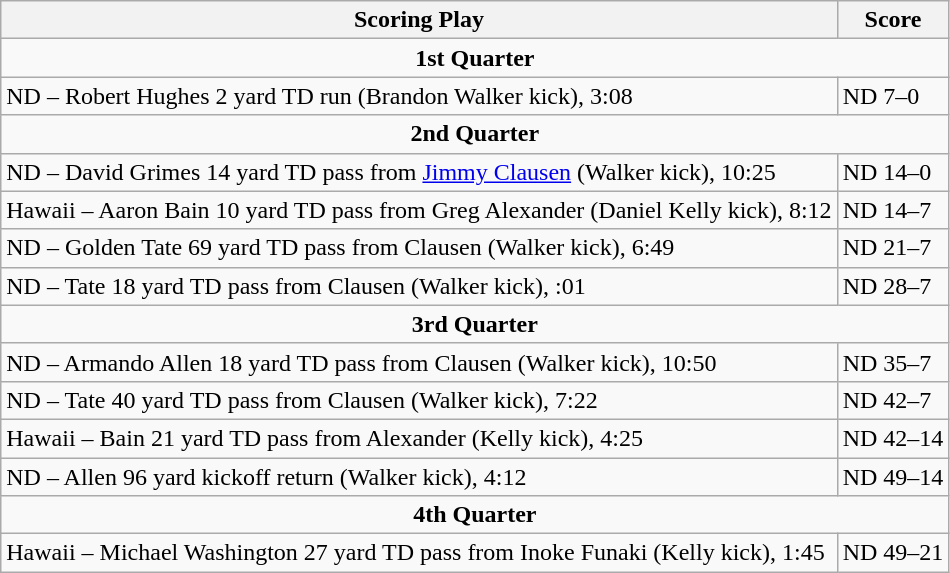<table class="wikitable">
<tr>
<th>Scoring Play</th>
<th>Score</th>
</tr>
<tr>
<td colspan="4" align="center"><strong>1st Quarter</strong></td>
</tr>
<tr>
<td>ND – Robert Hughes 2 yard TD run (Brandon Walker kick), 3:08</td>
<td>ND 7–0</td>
</tr>
<tr>
<td colspan="4" align="center"><strong>2nd Quarter</strong></td>
</tr>
<tr>
<td>ND – David Grimes 14 yard TD pass from <a href='#'>Jimmy Clausen</a> (Walker kick), 10:25</td>
<td>ND 14–0</td>
</tr>
<tr>
<td>Hawaii – Aaron Bain 10 yard TD pass from Greg Alexander (Daniel Kelly kick), 8:12</td>
<td>ND 14–7</td>
</tr>
<tr>
<td>ND – Golden Tate 69 yard TD pass from Clausen (Walker kick), 6:49</td>
<td>ND 21–7</td>
</tr>
<tr>
<td>ND – Tate 18 yard TD pass from Clausen (Walker kick), :01</td>
<td>ND 28–7</td>
</tr>
<tr>
<td colspan="4" align="center"><strong>3rd Quarter</strong></td>
</tr>
<tr>
<td>ND – Armando Allen 18 yard TD pass from Clausen (Walker kick), 10:50</td>
<td>ND 35–7</td>
</tr>
<tr>
<td>ND – Tate 40 yard TD pass from Clausen (Walker kick), 7:22</td>
<td>ND 42–7</td>
</tr>
<tr>
<td>Hawaii – Bain 21 yard TD pass from Alexander (Kelly kick), 4:25</td>
<td>ND 42–14</td>
</tr>
<tr>
<td>ND – Allen 96 yard kickoff return (Walker kick), 4:12</td>
<td>ND 49–14</td>
</tr>
<tr>
<td colspan="4" align="center"><strong>4th Quarter</strong></td>
</tr>
<tr>
<td>Hawaii – Michael Washington 27 yard TD pass from Inoke Funaki (Kelly kick), 1:45</td>
<td>ND 49–21</td>
</tr>
</table>
